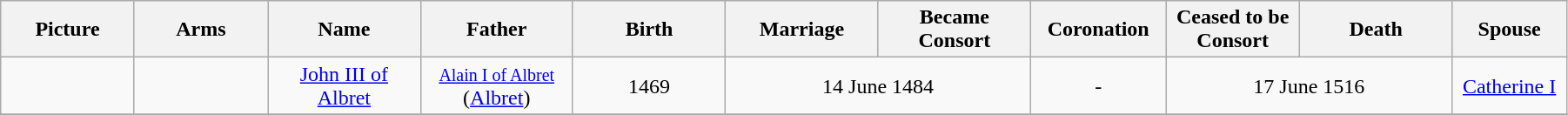<table width=95% class="wikitable">
<tr>
<th width = "7%">Picture</th>
<th width = "7%">Arms</th>
<th width = "8%">Name</th>
<th width = "8%">Father</th>
<th width = "8%">Birth</th>
<th width = "8%">Marriage</th>
<th width = "8%">Became Consort</th>
<th width = "7%">Coronation</th>
<th width = "7%">Ceased to be Consort</th>
<th width = "8%">Death</th>
<th width = "6%">Spouse</th>
</tr>
<tr>
<td align="center"></td>
<td align="center"></td>
<td align="center"><a href='#'>John III of Albret</a></td>
<td align="center"><small><a href='#'>Alain I of Albret</a></small><br>(<a href='#'>Albret</a>)</td>
<td align="center">1469</td>
<td align="center" colspan="2">14 June 1484</td>
<td align="center">-</td>
<td align="center" colspan="2">17 June 1516</td>
<td align="center"><a href='#'>Catherine I</a></td>
</tr>
<tr>
</tr>
</table>
